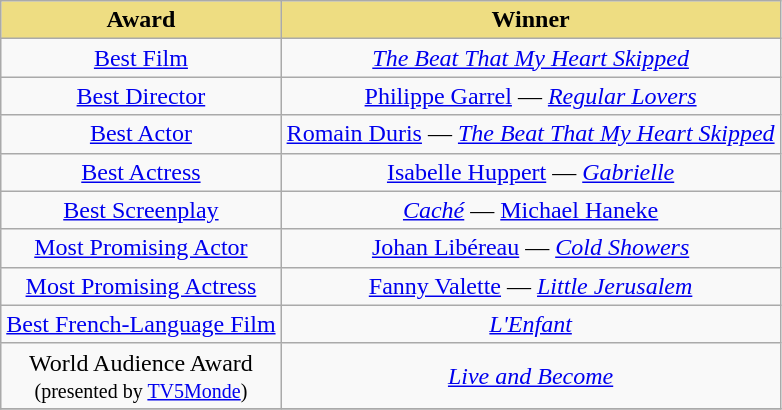<table class="wikitable" border="1">
<tr>
<th style="background:#EEDD82;">Award</th>
<th style="background:#EEDD82;">Winner</th>
</tr>
<tr>
<td align="center" valign="center"><a href='#'>Best Film</a></td>
<td align="center" valign="center"><em><a href='#'>The Beat That My Heart Skipped</a></em></td>
</tr>
<tr>
<td align="center" valign="center"><a href='#'>Best Director</a></td>
<td align="center" valign="center"><a href='#'>Philippe Garrel</a> — <em><a href='#'>Regular Lovers</a></em></td>
</tr>
<tr>
<td align="center" valign="center"><a href='#'>Best Actor</a></td>
<td align="center" valign="center"><a href='#'>Romain Duris</a> — <em><a href='#'>The Beat That My Heart Skipped</a></em></td>
</tr>
<tr>
<td align="center" valign="center"><a href='#'>Best Actress</a></td>
<td align="center" valign="center"><a href='#'>Isabelle Huppert</a> — <em><a href='#'>Gabrielle</a></em></td>
</tr>
<tr>
<td align="center" valign="center"><a href='#'>Best Screenplay</a></td>
<td align="center" valign="center"><em><a href='#'>Caché</a></em> — <a href='#'>Michael Haneke</a></td>
</tr>
<tr>
<td align="center" valign="center"><a href='#'>Most Promising Actor</a></td>
<td align="center" valign="center"><a href='#'>Johan Libéreau</a> — <em><a href='#'>Cold Showers</a></em></td>
</tr>
<tr>
<td align="center" valign="center"><a href='#'>Most Promising Actress</a></td>
<td align="center" valign="center"><a href='#'>Fanny Valette</a> — <em><a href='#'>Little Jerusalem</a></em></td>
</tr>
<tr>
<td align="center" valign="center"><a href='#'>Best French-Language Film</a></td>
<td align="center" valign="center"><em><a href='#'>L'Enfant</a></em></td>
</tr>
<tr>
<td align="center" valign="center">World Audience Award <br><small>(presented by <a href='#'>TV5Monde</a>)</small></td>
<td align="center" valign="center"><em><a href='#'>Live and Become</a></em></td>
</tr>
<tr>
</tr>
</table>
